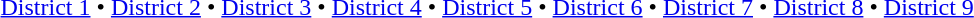<table id=toc class=toc summary=Contents>
<tr>
<td align=center><br><a href='#'>District 1</a> • <a href='#'>District 2</a> • <a href='#'>District 3</a> • <a href='#'>District 4</a> • <a href='#'>District 5</a> • <a href='#'>District 6</a> • <a href='#'>District 7</a> • <a href='#'>District 8</a> • <a href='#'>District 9</a></td>
</tr>
</table>
